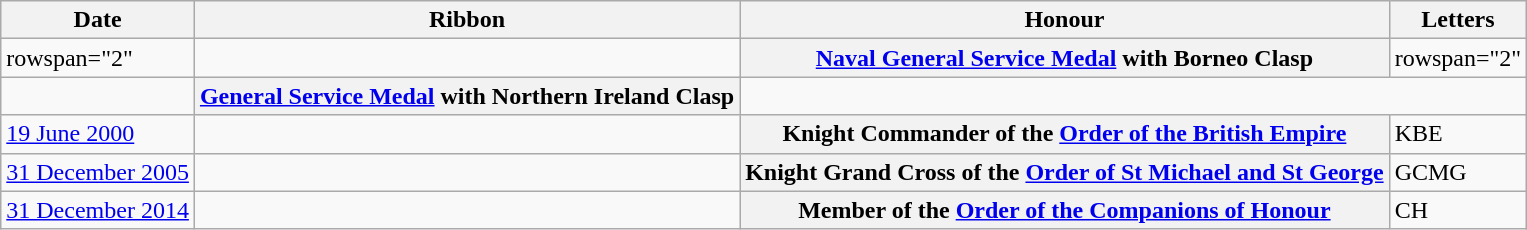<table class="wikitable plainrowheaders">
<tr>
<th>Date</th>
<th>Ribbon</th>
<th>Honour</th>
<th>Letters</th>
</tr>
<tr>
<td>rowspan="2" </td>
<td></td>
<th scope="row"><a href='#'>Naval General Service Medal</a> with Borneo Clasp</th>
<td>rowspan="2" </td>
</tr>
<tr>
<td></td>
<th scope="row"><a href='#'>General Service Medal</a> with Northern Ireland Clasp</th>
</tr>
<tr>
<td><a href='#'>19 June 2000</a></td>
<td></td>
<th scope="row">Knight Commander of the <a href='#'>Order of the British Empire</a></th>
<td>KBE</td>
</tr>
<tr>
<td><a href='#'>31 December 2005</a></td>
<td></td>
<th scope="row">Knight Grand Cross of the <a href='#'>Order of St Michael and St George</a></th>
<td>GCMG</td>
</tr>
<tr>
<td><a href='#'>31 December 2014</a></td>
<td></td>
<th scope="row">Member of the <a href='#'>Order of the Companions of Honour</a></th>
<td>CH</td>
</tr>
</table>
